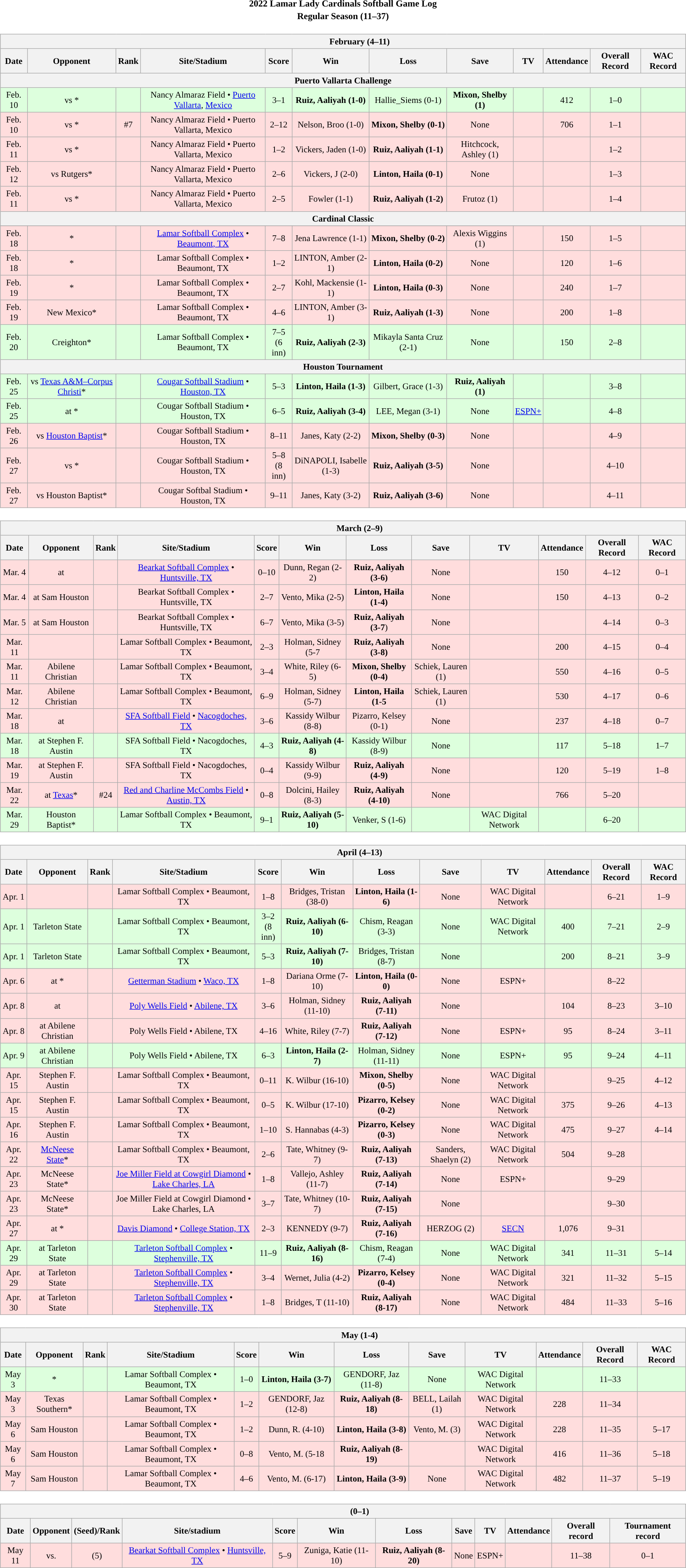<table class="toccolours" width=95% style="clear:both; margin:1.5em auto; text-align:center;">
<tr>
<th colspan=2>2022 Lamar Lady Cardinals Softball Game Log</th>
</tr>
<tr>
<th colspan=2>Regular Season (11–37)</th>
</tr>
<tr valign="top">
<td><br><table class="wikitable collapsible collapsed" style="margin:auto; width:100%; text-align:center; font-size:95%">
<tr>
<th colspan=12 style="padding-left:4em;">February (4–11)</th>
</tr>
<tr>
<th>Date</th>
<th>Opponent</th>
<th>Rank</th>
<th>Site/Stadium</th>
<th>Score</th>
<th>Win</th>
<th>Loss</th>
<th>Save</th>
<th>TV</th>
<th>Attendance</th>
<th>Overall Record</th>
<th>WAC Record</th>
</tr>
<tr>
<th colspan=12>Puerto Vallarta Challenge</th>
</tr>
<tr align="center" bgcolor=#ddffdd>
<td>Feb. 10</td>
<td>vs *</td>
<td></td>
<td>Nancy Almaraz Field  • <a href='#'>Puerto Vallarta</a>, <a href='#'>Mexico</a></td>
<td>3–1</td>
<td><strong>Ruiz, Aaliyah (1-0)</strong></td>
<td>Hallie_Siems (0-1)</td>
<td><strong>Mixon, Shelby (1)</strong></td>
<td></td>
<td>412</td>
<td>1–0</td>
<td></td>
</tr>
<tr align="center" bgcolor=#ffdddd>
<td>Feb. 10</td>
<td>vs *</td>
<td>#7</td>
<td>Nancy Almaraz Field  • Puerto Vallarta, Mexico</td>
<td>2–12</td>
<td>Nelson, Broo (1-0)</td>
<td><strong>Mixon, Shelby (0-1)</strong></td>
<td>None</td>
<td></td>
<td>706</td>
<td>1–1</td>
<td></td>
</tr>
<tr align="center" bgcolor=#ffdddd>
<td>Feb. 11</td>
<td>vs *</td>
<td></td>
<td>Nancy Almaraz Field  • Puerto Vallarta, Mexico</td>
<td>1–2</td>
<td>Vickers, Jaden (1-0)</td>
<td><strong>Ruiz, Aaliyah (1-1)</strong></td>
<td>Hitchcock, Ashley (1)</td>
<td></td>
<td></td>
<td>1–2</td>
<td></td>
</tr>
<tr align="center" bgcolor=#ffdddd>
<td>Feb. 12</td>
<td>vs Rutgers*</td>
<td></td>
<td>Nancy Almaraz Field  • Puerto Vallarta, Mexico</td>
<td>2–6</td>
<td>Vickers, J (2-0)</td>
<td><strong>Linton, Haila (0-1)</strong></td>
<td>None</td>
<td></td>
<td></td>
<td>1–3</td>
<td></td>
</tr>
<tr align="center" bgcolor=#ffdddd>
<td>Feb. 11</td>
<td>vs *</td>
<td></td>
<td>Nancy Almaraz Field  • Puerto Vallarta, Mexico</td>
<td>2–5</td>
<td>Fowler (1-1)</td>
<td><strong>Ruiz, Aaliyah (1-2)</strong></td>
<td>Frutoz (1)</td>
<td></td>
<td></td>
<td>1–4</td>
<td></td>
</tr>
<tr>
<th colspan=12>Cardinal Classic</th>
</tr>
<tr>
</tr>
<tr align="center" bgcolor=#ffdddd>
<td>Feb. 18</td>
<td>*</td>
<td></td>
<td><a href='#'>Lamar Softball Complex</a> • <a href='#'>Beaumont, TX</a></td>
<td>7–8</td>
<td>Jena Lawrence (1-1)</td>
<td><strong>Mixon, Shelby (0-2)</strong></td>
<td>Alexis Wiggins (1)</td>
<td></td>
<td>150</td>
<td>1–5</td>
<td></td>
</tr>
<tr align="center" bgcolor=#ffdddd>
<td>Feb. 18</td>
<td>*</td>
<td></td>
<td>Lamar Softball Complex • Beaumont, TX</td>
<td>1–2</td>
<td>LINTON, Amber (2-1)</td>
<td><strong>Linton, Haila (0-2)</strong></td>
<td>None</td>
<td></td>
<td>120</td>
<td>1–6</td>
<td></td>
</tr>
<tr align="center" bgcolor=#ffdddd>
<td>Feb. 19</td>
<td>*</td>
<td></td>
<td>Lamar Softball Complex • Beaumont, TX</td>
<td>2–7</td>
<td>Kohl, Mackensie (1-1)</td>
<td><strong>Linton, Haila (0-3)</strong></td>
<td>None</td>
<td></td>
<td>240</td>
<td>1–7</td>
<td></td>
</tr>
<tr align="center" bgcolor=#ffdddd>
<td>Feb. 19</td>
<td>New Mexico*</td>
<td></td>
<td>Lamar Softball Complex • Beaumont, TX</td>
<td>4–6</td>
<td>LINTON, Amber (3-1)</td>
<td><strong>Ruiz, Aaliyah (1-3)</strong></td>
<td>None</td>
<td></td>
<td>200</td>
<td>1–8</td>
<td></td>
</tr>
<tr align="center" bgcolor=#ddffdd>
<td>Feb. 20</td>
<td>Creighton*</td>
<td></td>
<td>Lamar Softball Complex • Beaumont, TX</td>
<td>7–5<br>(6 inn)</td>
<td><strong>Ruiz, Aaliyah (2-3)</strong></td>
<td>Mikayla Santa Cruz (2-1)</td>
<td>None</td>
<td></td>
<td>150</td>
<td>2–8</td>
<td></td>
</tr>
<tr>
<th colspan=12>Houston Tournament</th>
</tr>
<tr align="center" bgcolor=#ddffdd>
<td>Feb. 25</td>
<td>vs <a href='#'>Texas A&M–Corpus Christi</a>*</td>
<td></td>
<td><a href='#'>Cougar Softball Stadium</a> • <a href='#'>Houston, TX</a></td>
<td>5–3</td>
<td><strong>Linton, Haila (1-3)</strong></td>
<td>Gilbert, Grace (1-3)</td>
<td><strong>Ruiz, Aaliyah (1)</strong></td>
<td></td>
<td></td>
<td>3–8</td>
<td></td>
</tr>
<tr align="center" bgcolor=#ddffdd>
<td>Feb. 25</td>
<td>at *</td>
<td></td>
<td>Cougar Softball Stadium • Houston, TX</td>
<td>6–5</td>
<td><strong>Ruiz, Aaliyah (3-4)</strong></td>
<td>LEE, Megan (3-1)</td>
<td>None</td>
<td><a href='#'>ESPN+</a></td>
<td></td>
<td>4–8</td>
<td></td>
</tr>
<tr align="center" bgcolor=#ffdddd>
<td>Feb. 26</td>
<td>vs <a href='#'>Houston Baptist</a>*</td>
<td></td>
<td>Cougar Softball Stadium • Houston, TX</td>
<td>8–11</td>
<td>Janes, Katy (2-2)</td>
<td><strong>Mixon, Shelby (0-3)</strong></td>
<td>None</td>
<td></td>
<td></td>
<td>4–9</td>
<td></td>
</tr>
<tr align="center" bgcolor=#ffdddd>
<td>Feb. 27</td>
<td>vs *</td>
<td></td>
<td>Cougar Softball Stadium • Houston, TX</td>
<td>5–8<br>(8 inn)</td>
<td>DiNAPOLI, Isabelle (1-3)</td>
<td><strong>Ruiz, Aaliyah (3-5)</strong></td>
<td>None</td>
<td></td>
<td></td>
<td>4–10</td>
<td></td>
</tr>
<tr align="center" bgcolor=#ffdddd>
<td>Feb. 27</td>
<td>vs Houston Baptist*</td>
<td></td>
<td>Cougar Softbal Stadium • Houston, TX</td>
<td>9–11</td>
<td>Janes, Katy (3-2)</td>
<td><strong>Ruiz, Aaliyah (3-6)</strong></td>
<td>None</td>
<td></td>
<td></td>
<td>4–11</td>
<td></td>
</tr>
</table>
</td>
</tr>
<tr>
<td><br><table class="wikitable collapsible collapsed" style="margin:auto; width:100%; text-align:center; font-size:95%">
<tr>
<th colspan=12 style="padding-left:4em;">March (2–9)</th>
</tr>
<tr>
<th>Date</th>
<th>Opponent</th>
<th>Rank</th>
<th>Site/Stadium</th>
<th>Score</th>
<th>Win</th>
<th>Loss</th>
<th>Save</th>
<th>TV</th>
<th>Attendance</th>
<th>Overall Record</th>
<th>WAC Record</th>
</tr>
<tr align="center" bgcolor=#ffdddd>
<td>Mar. 4</td>
<td>at </td>
<td></td>
<td><a href='#'>Bearkat Softball Complex</a> • <a href='#'>Huntsville, TX</a></td>
<td>0–10</td>
<td>Dunn, Regan (2-2)</td>
<td><strong>Ruiz, Aaliyah (3-6)</strong></td>
<td>None</td>
<td></td>
<td>150</td>
<td>4–12</td>
<td>0–1</td>
</tr>
<tr align="center" bgcolor=#ffdddd>
<td>Mar. 4</td>
<td>at Sam Houston</td>
<td></td>
<td>Bearkat Softball Complex • Huntsville, TX</td>
<td>2–7</td>
<td>Vento, Mika (2-5)</td>
<td><strong>Linton, Haila (1-4)</strong></td>
<td>None</td>
<td></td>
<td>150</td>
<td>4–13</td>
<td>0–2</td>
</tr>
<tr align="center" bgcolor=#ffdddd>
<td>Mar. 5</td>
<td>at Sam Houston</td>
<td></td>
<td>Bearkat Softball Complex • Huntsville, TX</td>
<td>6–7</td>
<td>Vento, Mika (3-5)</td>
<td><strong>Ruiz, Aaliyah (3-7</strong>)</td>
<td>None</td>
<td></td>
<td></td>
<td>4–14</td>
<td>0–3</td>
</tr>
<tr align="center" bgcolor=#ffdddd>
<td>Mar. 11</td>
<td></td>
<td></td>
<td>Lamar Softball Complex • Beaumont, TX</td>
<td>2–3</td>
<td>Holman, Sidney (5-7</td>
<td><strong>Ruiz, Aaliyah (3-8)</strong></td>
<td>None</td>
<td></td>
<td>200</td>
<td>4–15</td>
<td>0–4</td>
</tr>
<tr align="center" bgcolor=#ffdddd>
<td>Mar. 11</td>
<td>Abilene Christian</td>
<td></td>
<td>Lamar Softball Complex • Beaumont, TX</td>
<td>3–4</td>
<td>White, Riley (6-5)</td>
<td><strong>Mixon, Shelby (0-4)</strong></td>
<td>Schiek, Lauren (1)</td>
<td></td>
<td>550</td>
<td>4–16</td>
<td>0–5</td>
</tr>
<tr align="center" bgcolor=#ffdddd>
<td>Mar. 12</td>
<td>Abilene Christian</td>
<td></td>
<td>Lamar Softball Complex • Beaumont, TX</td>
<td>6–9</td>
<td>Holman, Sidney (5-7)</td>
<td><strong>Linton, Haila (1-5</strong></td>
<td>Schiek, Lauren (1)</td>
<td></td>
<td>530</td>
<td>4–17</td>
<td>0–6</td>
</tr>
<tr align="center" bgcolor=#ffdddd>
<td>Mar. 18</td>
<td>at </td>
<td></td>
<td><a href='#'>SFA Softball Field</a> • <a href='#'>Nacogdoches, TX</a></td>
<td>3–6</td>
<td>Kassidy Wilbur (8-8)</td>
<td>Pizarro, Kelsey (0-1)</td>
<td>None</td>
<td></td>
<td>237</td>
<td>4–18</td>
<td>0–7</td>
</tr>
<tr align="center" bgcolor=#ddffdd>
<td>Mar. 18</td>
<td>at Stephen F. Austin</td>
<td></td>
<td>SFA Softball Field • Nacogdoches, TX</td>
<td>4–3</td>
<td><strong>Ruiz, Aaliyah (4-8)</strong></td>
<td>Kassidy Wilbur (8-9)</td>
<td>None</td>
<td></td>
<td>117</td>
<td>5–18</td>
<td>1–7</td>
</tr>
<tr align="center" bgcolor=#ffdddd>
<td>Mar. 19</td>
<td>at Stephen F. Austin</td>
<td></td>
<td>SFA Softball Field • Nacogdoches, TX</td>
<td>0–4</td>
<td>Kassidy Wilbur (9-9)</td>
<td><strong>Ruiz, Aaliyah (4-9)</strong></td>
<td>None</td>
<td></td>
<td>120</td>
<td>5–19</td>
<td>1–8</td>
</tr>
<tr align="center" bgcolor=#ffdddd>
<td>Mar. 22</td>
<td>at <a href='#'>Texas</a>*</td>
<td>#24</td>
<td><a href='#'>Red and Charline McCombs Field</a> • <a href='#'>Austin, TX</a></td>
<td>0–8</td>
<td>Dolcini, Hailey (8-3)</td>
<td><strong>Ruiz, Aaliyah (4-10)</strong></td>
<td>None</td>
<td></td>
<td>766</td>
<td>5–20</td>
<td></td>
</tr>
<tr align="center" bgcolor=#ddffdd>
<td>Mar. 29</td>
<td>Houston Baptist*</td>
<td></td>
<td>Lamar Softball Complex • Beaumont, TX</td>
<td>9–1</td>
<td><strong>Ruiz, Aaliyah (5-10)</strong></td>
<td>Venker, S (1-6)</td>
<td></td>
<td>WAC Digital Network</td>
<td></td>
<td>6–20</td>
<td></td>
</tr>
</table>
</td>
</tr>
<tr>
<td><br><table class="wikitable collapsible collapsed" style="margin:auto; width:100%; text-align:center; font-size:95%">
<tr>
<th colspan=12 style="padding-left:4em;">April (4–13)</th>
</tr>
<tr>
<th>Date</th>
<th>Opponent</th>
<th>Rank</th>
<th>Site/Stadium</th>
<th>Score</th>
<th>Win</th>
<th>Loss</th>
<th>Save</th>
<th>TV</th>
<th>Attendance</th>
<th>Overall Record</th>
<th>WAC Record</th>
</tr>
<tr align="center" bgcolor=#ffdddd>
<td>Apr. 1</td>
<td></td>
<td></td>
<td>Lamar Softball Complex • Beaumont, TX</td>
<td>1–8</td>
<td>Bridges, Tristan (38-0)</td>
<td><strong>Linton, Haila (1-6)</strong></td>
<td>None</td>
<td>WAC Digital Network</td>
<td></td>
<td>6–21</td>
<td>1–9</td>
</tr>
<tr align="center" bgcolor=#ddffdd>
<td>Apr. 1</td>
<td>Tarleton State</td>
<td></td>
<td>Lamar Softball Complex • Beaumont, TX</td>
<td>3–2<br>(8 inn)</td>
<td><strong>Ruiz, Aaliyah (6-10)</strong></td>
<td>Chism, Reagan (3-3)</td>
<td>None</td>
<td>WAC Digital Network</td>
<td>400</td>
<td>7–21</td>
<td>2–9</td>
</tr>
<tr align="center" bgcolor=#ddffdd>
<td>Apr. 1</td>
<td>Tarleton State</td>
<td></td>
<td>Lamar Softball Complex • Beaumont, TX</td>
<td>5–3</td>
<td><strong>Ruiz, Aaliyah (7-10)</strong></td>
<td>Bridges, Tristan (8-7)</td>
<td>None</td>
<td></td>
<td>200</td>
<td>8–21</td>
<td>3–9</td>
</tr>
<tr align="center" bgcolor=#ffdddd>
<td>Apr. 6</td>
<td>at *</td>
<td></td>
<td><a href='#'>Getterman Stadium</a> • <a href='#'>Waco, TX</a></td>
<td>1–8</td>
<td>Dariana Orme (7-10)</td>
<td><strong>Linton, Haila (0-0)</strong></td>
<td>None</td>
<td>ESPN+</td>
<td></td>
<td>8–22</td>
<td></td>
</tr>
<tr align="center" bgcolor=#ffdddd>
<td>Apr. 8</td>
<td>at </td>
<td></td>
<td><a href='#'>Poly Wells Field</a> • <a href='#'>Abilene, TX</a></td>
<td>3–6</td>
<td>Holman, Sidney (11-10)</td>
<td><strong>Ruiz, Aaliyah (7-11)</strong></td>
<td>None</td>
<td></td>
<td>104</td>
<td>8–23</td>
<td>3–10</td>
</tr>
<tr align="center" bgcolor=#ffdddd>
<td>Apr. 8</td>
<td>at Abilene Christian</td>
<td></td>
<td>Poly Wells Field • Abilene, TX</td>
<td>4–16</td>
<td>White, Riley (7-7)</td>
<td><strong>    Ruiz, Aaliyah (7-12)</strong></td>
<td>None</td>
<td>ESPN+</td>
<td>95</td>
<td>8–24</td>
<td>3–11</td>
</tr>
<tr align="center" bgcolor=#ddffdd>
<td>Apr. 9</td>
<td>at Abilene Christian</td>
<td></td>
<td>Poly Wells Field • Abilene, TX</td>
<td>6–3</td>
<td><strong>Linton, Haila (2-7)</strong></td>
<td>Holman, Sidney (11-11)</td>
<td>None</td>
<td>ESPN+</td>
<td>95</td>
<td>9–24</td>
<td>4–11</td>
</tr>
<tr align="center" bgcolor=#ffdddd>
<td>Apr. 15</td>
<td>Stephen F. Austin</td>
<td></td>
<td>Lamar Softball Complex • Beaumont, TX</td>
<td>0–11</td>
<td>K. Wilbur (16-10)</td>
<td><strong>Mixon, Shelby (0-5)</strong></td>
<td>None</td>
<td>WAC Digital Network</td>
<td></td>
<td>9–25</td>
<td>4–12</td>
</tr>
<tr align="center" bgcolor=#ffdddd>
<td>Apr. 15</td>
<td>Stephen F. Austin</td>
<td></td>
<td>Lamar Softball Complex • Beaumont, TX</td>
<td>0–5</td>
<td>K. Wilbur (17-10)</td>
<td><strong>Pizarro, Kelsey (0-2)</strong></td>
<td>None</td>
<td>WAC Digital Network</td>
<td>375</td>
<td>9–26</td>
<td>4–13</td>
</tr>
<tr align="center" bgcolor=#ffdddd>
<td>Apr. 16</td>
<td>Stephen F. Austin</td>
<td></td>
<td>Lamar Softball Complex • Beaumont, TX</td>
<td>1–10</td>
<td>S. Hannabas (4-3)</td>
<td><strong>Pizarro, Kelsey (0-3)</strong></td>
<td>None</td>
<td>WAC Digital Network</td>
<td>475</td>
<td>9–27</td>
<td>4–14</td>
</tr>
<tr align="center" bgcolor=#ffdddd>
<td>Apr. 22</td>
<td><a href='#'>McNeese State</a>*</td>
<td></td>
<td>Lamar Softball Complex • Beaumont, TX</td>
<td>2–6</td>
<td>Tate, Whitney (9-7)</td>
<td><strong>Ruiz, Aaliyah (7-13)</strong></td>
<td>Sanders, Shaelyn (2)</td>
<td>WAC Digital Network</td>
<td>504</td>
<td>9–28</td>
<td></td>
</tr>
<tr align="center" bgcolor=#ffdddd>
<td>Apr. 23</td>
<td>McNeese State*</td>
<td></td>
<td><a href='#'>Joe Miller Field at Cowgirl Diamond</a> • <a href='#'>Lake Charles, LA</a></td>
<td>1–8</td>
<td>Vallejo, Ashley (11-7)</td>
<td><strong>Ruiz, Aaliyah (7-14)</strong></td>
<td>None</td>
<td>ESPN+</td>
<td></td>
<td>9–29</td>
<td></td>
</tr>
<tr align="center" bgcolor=#ffdddd>
<td>Apr. 23</td>
<td>McNeese State*</td>
<td></td>
<td>Joe Miller Field at Cowgirl Diamond • Lake Charles, LA</td>
<td>3–7</td>
<td>Tate, Whitney (10-7)</td>
<td><strong>Ruiz, Aaliyah (7-15)</strong></td>
<td>None</td>
<td></td>
<td></td>
<td>9–30</td>
<td></td>
</tr>
<tr align="center" bgcolor=#ffdddd>
<td>Apr. 27</td>
<td>at *</td>
<td></td>
<td><a href='#'>Davis Diamond</a> • <a href='#'>College Station, TX</a></td>
<td>2–3</td>
<td>KENNEDY (9-7)</td>
<td><strong>Ruiz, Aaliyah (7-16)</strong></td>
<td>HERZOG (2)</td>
<td><a href='#'>SECN</a></td>
<td>1,076</td>
<td>9–31</td>
<td></td>
</tr>
<tr align="center" bgcolor=#ddffdd>
<td>Apr. 29</td>
<td>at Tarleton State</td>
<td></td>
<td><a href='#'>Tarleton Softball Complex</a> • <a href='#'>Stephenville, TX</a></td>
<td>11–9</td>
<td><strong>Ruiz, Aaliyah (8-16)</strong></td>
<td>Chism, Reagan (7-4)</td>
<td>None</td>
<td>WAC Digital Network</td>
<td>341</td>
<td>11–31</td>
<td>5–14</td>
</tr>
<tr align="center" bgcolor=#ffdddd>
<td>Apr. 29</td>
<td>at Tarleton State</td>
<td></td>
<td><a href='#'>Tarleton Softball Complex</a> • <a href='#'>Stephenville, TX</a></td>
<td>3–4</td>
<td>Wernet, Julia (4-2)</td>
<td><strong>Pizarro, Kelsey (0-4)</strong></td>
<td>None</td>
<td>WAC Digital Network</td>
<td>321</td>
<td>11–32</td>
<td>5–15</td>
</tr>
<tr align="center" bgcolor=#ffdddd>
<td>Apr. 30</td>
<td>at Tarleton State</td>
<td></td>
<td><a href='#'>Tarleton Softball Complex</a> • <a href='#'>Stephenville, TX</a></td>
<td>1–8</td>
<td>Bridges, T (11-10)</td>
<td><strong>Ruiz, Aaliyah (8-17)</strong></td>
<td>None</td>
<td>WAC Digital Network</td>
<td>484</td>
<td>11–33</td>
<td>5–16</td>
</tr>
</table>
</td>
</tr>
<tr>
<td><br><table class="wikitable collapsible collapsed" style="margin:auto; width:100%; text-align:center; font-size:95%">
<tr>
<th colspan=12 style="padding-left:4em;">May (1-4)</th>
</tr>
<tr>
<th>Date</th>
<th>Opponent</th>
<th>Rank</th>
<th>Site/Stadium</th>
<th>Score</th>
<th>Win</th>
<th>Loss</th>
<th>Save</th>
<th>TV</th>
<th>Attendance</th>
<th>Overall Record</th>
<th>WAC Record</th>
</tr>
<tr align="center" bgcolor=#ddffdd>
<td>May 3</td>
<td>*</td>
<td></td>
<td>Lamar Softball Complex • Beaumont, TX</td>
<td>1–0</td>
<td><strong>Linton, Haila (3-7)</strong></td>
<td>GENDORF, Jaz (11-8)</td>
<td>None</td>
<td>WAC Digital Network</td>
<td></td>
<td>11–33</td>
<td></td>
</tr>
<tr align="center" bgcolor=#ffdddd>
<td>May 3</td>
<td>Texas Southern*</td>
<td></td>
<td>Lamar Softball Complex • Beaumont, TX</td>
<td>1–2</td>
<td>GENDORF, Jaz (12-8)</td>
<td><strong>Ruiz, Aaliyah (8-18)</strong></td>
<td>BELL, Lailah (1)</td>
<td>WAC Digital Network</td>
<td>228</td>
<td>11–34</td>
<td></td>
</tr>
<tr align="center" bgcolor=#ffdddd>
<td>May 6</td>
<td>Sam Houston</td>
<td></td>
<td>Lamar Softball Complex • Beaumont, TX</td>
<td>1–2</td>
<td>Dunn, R. (4-10)</td>
<td><strong>Linton, Haila (3-8)</strong></td>
<td>Vento, M. (3)</td>
<td>WAC Digital Network</td>
<td>228</td>
<td>11–35</td>
<td>5–17</td>
</tr>
<tr align="center" bgcolor=#ffdddd>
<td>May 6</td>
<td>Sam Houston</td>
<td></td>
<td>Lamar Softball Complex • Beaumont, TX</td>
<td>0–8</td>
<td>Vento, M. (5-18</td>
<td><strong>Ruiz, Aaliyah (8-19)</strong></td>
<td></td>
<td>WAC Digital Network</td>
<td>416</td>
<td>11–36</td>
<td>5–18</td>
</tr>
<tr align="center" bgcolor=#ffdddd>
<td>May 7</td>
<td>Sam Houston</td>
<td></td>
<td>Lamar Softball Complex • Beaumont, TX</td>
<td>4–6</td>
<td>Vento, M. (6-17)</td>
<td><strong>Linton, Haila (3-9)</strong></td>
<td>None</td>
<td>WAC Digital Network</td>
<td>482</td>
<td>11–37</td>
<td>5–19</td>
</tr>
</table>
</td>
</tr>
<tr>
<td><br><table class="wikitable collapsible collapsed" style="margin:auto; width:100%; text-align:center; font-size:95%">
<tr>
<th colspan=12 style="padding-left:4em;"> (0–1)</th>
</tr>
<tr>
<th>Date</th>
<th>Opponent</th>
<th>(Seed)/Rank</th>
<th>Site/stadium</th>
<th>Score</th>
<th>Win</th>
<th>Loss</th>
<th>Save</th>
<th>TV</th>
<th>Attendance</th>
<th>Overall record</th>
<th>Tournament record</th>
</tr>
<tr align="center" bgcolor=#ffdddd>
<td>May 11</td>
<td>vs. </td>
<td>(5)</td>
<td><a href='#'>Bearkat Softball Complex</a> • <a href='#'>Huntsville, TX</a></td>
<td>5–9</td>
<td>Zuniga, Katie (11-10)</td>
<td><strong>Ruiz, Aaliyah (8-20)</strong></td>
<td>None</td>
<td>ESPN+</td>
<td></td>
<td>11–38</td>
<td>0–1</td>
</tr>
</table>
</td>
</tr>
</table>
